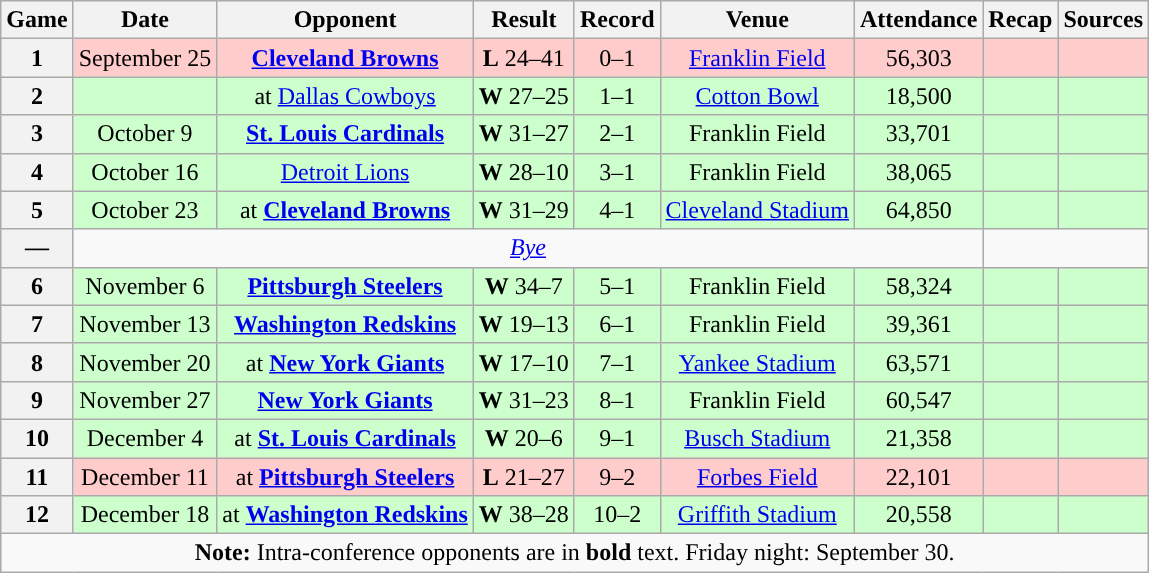<table class="wikitable" style="text-align:center">
<tr>
<th>Game</th>
<th>Date</th>
<th>Opponent</th>
<th>Result</th>
<th>Record</th>
<th>Venue</th>
<th>Attendance</th>
<th>Recap</th>
<th>Sources</th>
</tr>
<tr style="background:#fcc">
<th>1</th>
<td>September 25</td>
<td><strong><a href='#'>Cleveland Browns</a></strong></td>
<td><strong>L</strong> 24–41</td>
<td>0–1</td>
<td><a href='#'>Franklin Field</a></td>
<td>56,303</td>
<td></td>
<td></td>
</tr>
<tr style="background:#cfc">
<th>2</th>
<td></td>
<td>at <a href='#'>Dallas Cowboys</a></td>
<td><strong>W</strong> 27–25</td>
<td>1–1</td>
<td><a href='#'>Cotton Bowl</a></td>
<td>18,500</td>
<td></td>
<td></td>
</tr>
<tr style="background:#cfc">
<th>3</th>
<td>October 9</td>
<td><strong><a href='#'>St. Louis Cardinals</a></strong></td>
<td><strong>W</strong> 31–27</td>
<td>2–1</td>
<td>Franklin Field</td>
<td>33,701</td>
<td></td>
<td></td>
</tr>
<tr style="background:#cfc">
<th>4</th>
<td>October 16</td>
<td><a href='#'>Detroit Lions</a></td>
<td><strong>W</strong> 28–10</td>
<td>3–1</td>
<td>Franklin Field</td>
<td>38,065</td>
<td></td>
<td></td>
</tr>
<tr style="background:#cfc">
<th>5</th>
<td>October 23</td>
<td>at <strong><a href='#'>Cleveland Browns</a></strong></td>
<td><strong>W</strong> 31–29</td>
<td>4–1</td>
<td><a href='#'>Cleveland Stadium</a></td>
<td>64,850</td>
<td></td>
<td></td>
</tr>
<tr>
<th>—</th>
<td colspan="6"><em><a href='#'>Bye</a></em></td>
</tr>
<tr style="background:#cfc">
<th>6</th>
<td>November 6</td>
<td><strong><a href='#'>Pittsburgh Steelers</a></strong></td>
<td><strong>W</strong> 34–7</td>
<td>5–1</td>
<td>Franklin Field</td>
<td>58,324</td>
<td></td>
<td></td>
</tr>
<tr style="background:#cfc">
<th>7</th>
<td>November 13</td>
<td><strong><a href='#'>Washington Redskins</a></strong></td>
<td><strong>W</strong> 19–13</td>
<td>6–1</td>
<td>Franklin Field</td>
<td>39,361</td>
<td></td>
<td></td>
</tr>
<tr style="background:#cfc">
<th>8</th>
<td>November 20</td>
<td>at <strong><a href='#'>New York Giants</a></strong></td>
<td><strong>W</strong> 17–10</td>
<td>7–1</td>
<td><a href='#'>Yankee Stadium</a></td>
<td>63,571</td>
<td></td>
<td></td>
</tr>
<tr style="background:#cfc">
<th>9</th>
<td>November 27</td>
<td><strong><a href='#'>New York Giants</a></strong></td>
<td><strong>W</strong> 31–23</td>
<td>8–1</td>
<td>Franklin Field</td>
<td>60,547</td>
<td></td>
<td></td>
</tr>
<tr style="background:#cfc">
<th>10</th>
<td>December 4</td>
<td>at <strong><a href='#'>St. Louis Cardinals</a></strong></td>
<td><strong>W</strong> 20–6</td>
<td>9–1</td>
<td><a href='#'>Busch Stadium</a></td>
<td>21,358</td>
<td></td>
<td></td>
</tr>
<tr style="background:#fcc">
<th>11</th>
<td>December 11</td>
<td>at <strong><a href='#'>Pittsburgh Steelers</a></strong></td>
<td><strong>L</strong> 21–27</td>
<td>9–2</td>
<td><a href='#'>Forbes Field</a></td>
<td>22,101</td>
<td></td>
<td></td>
</tr>
<tr style="background:#cfc">
<th>12</th>
<td>December 18</td>
<td>at <strong><a href='#'>Washington Redskins</a></strong></td>
<td><strong>W</strong> 38–28</td>
<td>10–2</td>
<td><a href='#'>Griffith Stadium</a></td>
<td>20,558</td>
<td></td>
<td></td>
</tr>
<tr>
<td colspan="10"><strong>Note:</strong> Intra-conference opponents are in <strong>bold</strong> text. Friday night: September 30.</td>
</tr>
</table>
